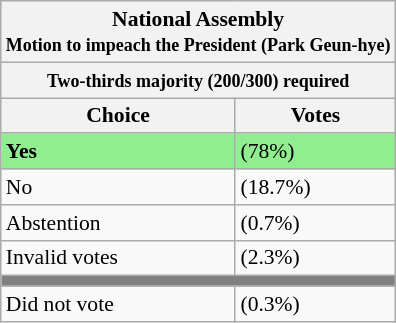<table class="wikitable" style="font-size:90%;">
<tr align="center">
<th colspan="2">National Assembly<br><small>Motion to impeach the President (Park Geun-hye)</small></th>
</tr>
<tr>
<th colspan="2"><small>Two-thirds majority (200/300) required</small></th>
</tr>
<tr>
<th>Choice</th>
<th width="100">Votes</th>
</tr>
<tr style="background:lightgreen;">
<td> <strong>Yes</strong></td>
<td> (78%)</td>
</tr>
<tr>
<td> No</td>
<td> (18.7%)</td>
</tr>
<tr>
<td>Abstention</td>
<td> (0.7%)</td>
</tr>
<tr>
<td>Invalid votes</td>
<td> (2.3%)</td>
</tr>
<tr>
<td bgcolor="gray" colspan="2"></td>
</tr>
<tr>
<td>Did not vote</td>
<td> (0.3%)</td>
</tr>
</table>
